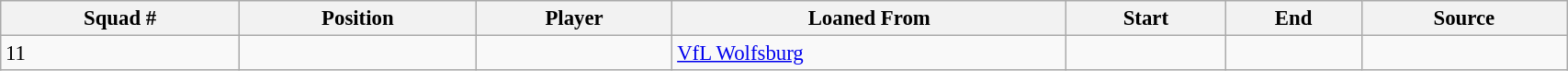<table class="wikitable sortable" style="width:90%; text-align:center; font-size:95%; text-align:left;">
<tr>
<th>Squad #</th>
<th>Position</th>
<th>Player</th>
<th>Loaned From</th>
<th>Start</th>
<th>End</th>
<th>Source</th>
</tr>
<tr>
<td>11</td>
<td></td>
<td></td>
<td> <a href='#'>VfL Wolfsburg</a></td>
<td></td>
<td></td>
<td></td>
</tr>
</table>
